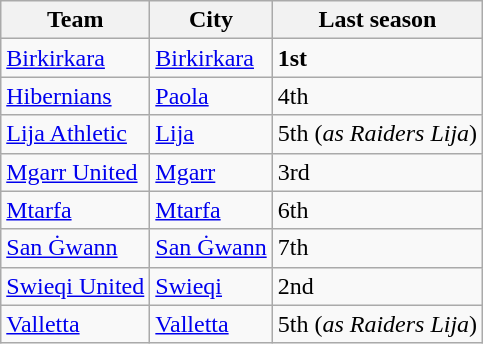<table class="wikitable sortable">
<tr>
<th>Team</th>
<th>City</th>
<th>Last season</th>
</tr>
<tr>
<td><a href='#'>Birkirkara</a></td>
<td><a href='#'>Birkirkara</a></td>
<td><strong>1st</strong></td>
</tr>
<tr>
<td><a href='#'>Hibernians</a></td>
<td><a href='#'>Paola</a></td>
<td>4th</td>
</tr>
<tr>
<td><a href='#'>Lija Athletic</a></td>
<td><a href='#'>Lija</a></td>
<td>5th (<em>as Raiders Lija</em>)</td>
</tr>
<tr>
<td><a href='#'>Mgarr United</a></td>
<td><a href='#'>Mgarr</a></td>
<td>3rd</td>
</tr>
<tr>
<td><a href='#'>Mtarfa</a></td>
<td><a href='#'>Mtarfa</a></td>
<td>6th</td>
</tr>
<tr>
<td><a href='#'>San Ġwann</a></td>
<td><a href='#'>San Ġwann</a></td>
<td>7th</td>
</tr>
<tr>
<td><a href='#'>Swieqi United</a></td>
<td><a href='#'>Swieqi</a></td>
<td>2nd</td>
</tr>
<tr>
<td><a href='#'>Valletta</a></td>
<td><a href='#'>Valletta</a></td>
<td>5th (<em>as Raiders Lija</em>)</td>
</tr>
</table>
